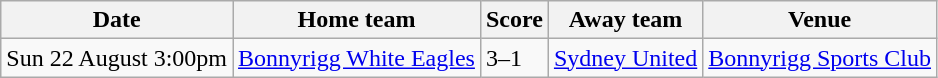<table class="wikitable">
<tr>
<th>Date</th>
<th>Home team</th>
<th>Score</th>
<th>Away team</th>
<th>Venue</th>
</tr>
<tr>
<td>Sun 22 August 3:00pm</td>
<td><a href='#'>Bonnyrigg White Eagles</a></td>
<td>3–1</td>
<td><a href='#'>Sydney United</a></td>
<td><a href='#'>Bonnyrigg Sports Club</a></td>
</tr>
</table>
